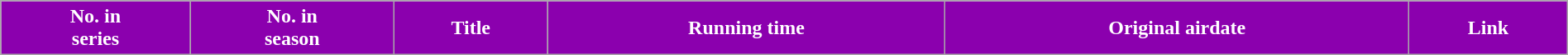<table class="wikitable plainrowheaders" style="width:100%; margin:auto;">
<tr style="color:white">
<th style="background:#8B00AE;">No. in<br>series</th>
<th style="background:#8B00AE;">No. in<br>season</th>
<th style="background:#8B00AE;">Title</th>
<th style="background:#8B00AE;">Running time</th>
<th style="background:#8B00AE;">Original airdate</th>
<th style="background:#8B00AE;">Link<br>






</th>
</tr>
</table>
